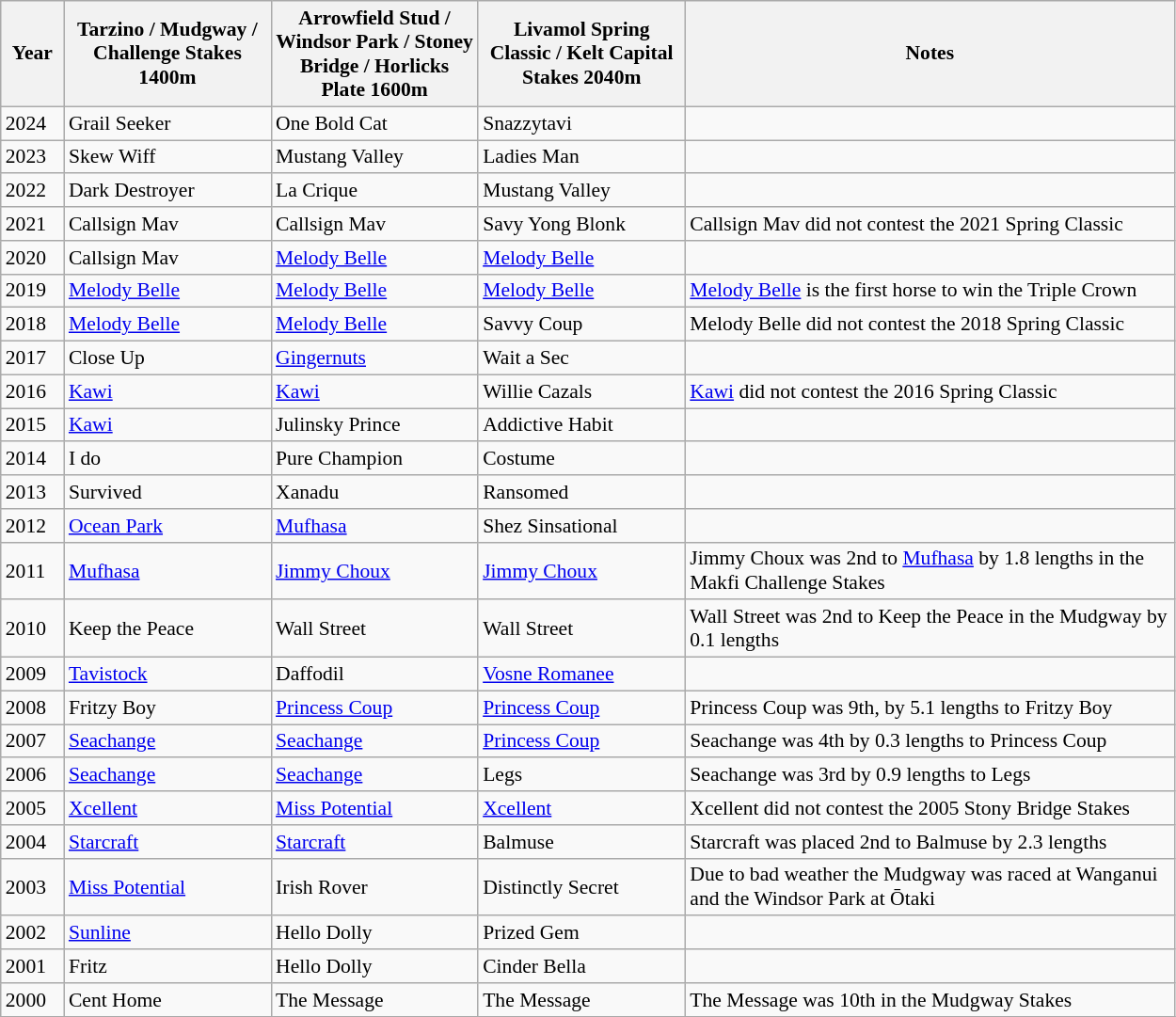<table class="wikitable sortable" style="font-size:90%">
<tr>
<th style="width:38px">Year<br></th>
<th style="width:140px">Tarzino / Mudgway / Challenge Stakes 1400m<br></th>
<th style="width:140px">Arrowfield Stud / Windsor Park / Stoney Bridge / Horlicks Plate 1600m<br></th>
<th style="width:140px">Livamol Spring Classic / Kelt Capital Stakes 2040m<br></th>
<th style="width:340px">Notes<br></th>
</tr>
<tr>
<td>2024</td>
<td>Grail Seeker</td>
<td>One Bold Cat</td>
<td>Snazzytavi</td>
<td></td>
</tr>
<tr>
<td>2023</td>
<td>Skew Wiff</td>
<td>Mustang Valley</td>
<td>Ladies Man</td>
<td></td>
</tr>
<tr>
<td>2022</td>
<td>Dark Destroyer</td>
<td>La Crique</td>
<td>Mustang Valley</td>
<td></td>
</tr>
<tr>
<td>2021</td>
<td>Callsign Mav</td>
<td>Callsign Mav</td>
<td>Savy Yong Blonk</td>
<td>Callsign Mav did not contest the 2021 Spring Classic</td>
</tr>
<tr>
<td>2020</td>
<td>Callsign Mav</td>
<td><a href='#'>Melody Belle</a></td>
<td><a href='#'>Melody Belle</a></td>
<td></td>
</tr>
<tr>
<td>2019</td>
<td><a href='#'>Melody Belle</a></td>
<td><a href='#'>Melody Belle</a></td>
<td><a href='#'>Melody Belle</a></td>
<td><a href='#'>Melody Belle</a> is the first horse to win the Triple Crown</td>
</tr>
<tr>
<td>2018</td>
<td><a href='#'>Melody Belle</a></td>
<td><a href='#'>Melody Belle</a></td>
<td>Savvy Coup</td>
<td>Melody Belle did not contest the 2018 Spring Classic</td>
</tr>
<tr>
<td>2017</td>
<td>Close Up</td>
<td><a href='#'>Gingernuts</a></td>
<td>Wait a Sec</td>
<td></td>
</tr>
<tr>
<td>2016</td>
<td><a href='#'>Kawi</a></td>
<td><a href='#'>Kawi</a></td>
<td>Willie Cazals</td>
<td><a href='#'>Kawi</a> did not contest the 2016 Spring Classic</td>
</tr>
<tr>
<td>2015</td>
<td><a href='#'>Kawi</a></td>
<td>Julinsky Prince</td>
<td>Addictive Habit</td>
<td></td>
</tr>
<tr>
<td>2014</td>
<td>I do</td>
<td>Pure Champion</td>
<td>Costume</td>
<td></td>
</tr>
<tr>
<td>2013</td>
<td>Survived</td>
<td>Xanadu</td>
<td>Ransomed</td>
<td></td>
</tr>
<tr>
<td>2012</td>
<td><a href='#'>Ocean Park</a></td>
<td><a href='#'>Mufhasa</a></td>
<td>Shez Sinsational</td>
<td></td>
</tr>
<tr>
<td>2011</td>
<td><a href='#'>Mufhasa</a></td>
<td><a href='#'>Jimmy Choux</a></td>
<td><a href='#'>Jimmy Choux</a></td>
<td>Jimmy Choux was 2nd to <a href='#'>Mufhasa</a> by 1.8 lengths in the Makfi Challenge Stakes</td>
</tr>
<tr>
<td>2010</td>
<td>Keep the Peace</td>
<td>Wall Street</td>
<td>Wall Street</td>
<td>Wall Street was 2nd to Keep the Peace in the Mudgway by 0.1 lengths</td>
</tr>
<tr>
<td>2009</td>
<td><a href='#'>Tavistock</a></td>
<td>Daffodil</td>
<td><a href='#'>Vosne Romanee</a></td>
<td></td>
</tr>
<tr>
<td>2008</td>
<td>Fritzy Boy</td>
<td><a href='#'>Princess Coup</a></td>
<td><a href='#'>Princess Coup</a></td>
<td>Princess Coup was 9th, by 5.1 lengths to Fritzy Boy</td>
</tr>
<tr>
<td>2007</td>
<td><a href='#'>Seachange</a></td>
<td><a href='#'>Seachange</a></td>
<td><a href='#'>Princess Coup</a></td>
<td>Seachange was 4th by 0.3 lengths to Princess Coup</td>
</tr>
<tr>
<td>2006</td>
<td><a href='#'>Seachange</a></td>
<td><a href='#'>Seachange</a></td>
<td>Legs</td>
<td>Seachange was 3rd by 0.9 lengths to Legs</td>
</tr>
<tr>
<td>2005</td>
<td><a href='#'>Xcellent</a></td>
<td><a href='#'>Miss Potential</a></td>
<td><a href='#'>Xcellent</a></td>
<td>Xcellent did not contest the 2005 Stony Bridge Stakes</td>
</tr>
<tr>
<td>2004</td>
<td><a href='#'>Starcraft</a></td>
<td><a href='#'>Starcraft</a></td>
<td>Balmuse</td>
<td>Starcraft was placed 2nd to Balmuse by 2.3 lengths</td>
</tr>
<tr>
<td>2003</td>
<td><a href='#'>Miss Potential</a></td>
<td>Irish Rover</td>
<td>Distinctly Secret</td>
<td>Due to bad weather the Mudgway was raced at Wanganui and the Windsor Park at Ōtaki</td>
</tr>
<tr>
<td>2002</td>
<td><a href='#'>Sunline</a></td>
<td>Hello Dolly</td>
<td>Prized Gem</td>
<td></td>
</tr>
<tr>
<td>2001</td>
<td>Fritz</td>
<td>Hello Dolly</td>
<td>Cinder Bella</td>
<td></td>
</tr>
<tr>
<td>2000</td>
<td>Cent Home</td>
<td>The Message</td>
<td>The Message</td>
<td>The Message was 10th in the Mudgway Stakes</td>
</tr>
<tr>
</tr>
</table>
